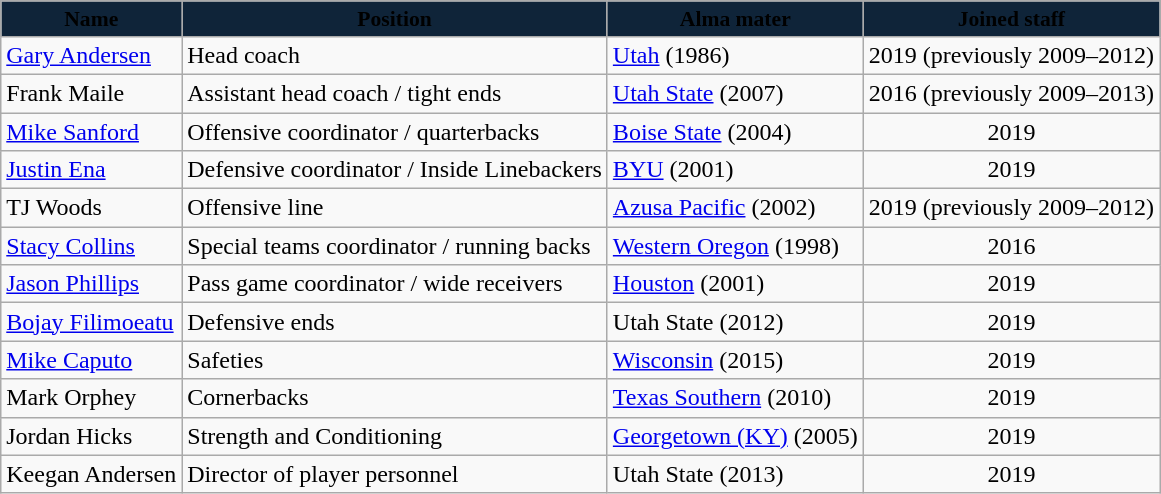<table class="wikitable">
<tr style="background:#0F2439; text-align:center;font-size:90%;">
<td><span><strong>Name</strong> </span></td>
<td><span><strong>Position</strong> </span></td>
<td><span><strong>Alma mater</strong></span></td>
<td><span><strong>Joined staff</strong></span></td>
</tr>
<tr>
<td><a href='#'>Gary Andersen</a></td>
<td>Head coach</td>
<td><a href='#'>Utah</a> (1986)</td>
<td align=center>2019 (previously 2009–2012)</td>
</tr>
<tr>
<td>Frank Maile</td>
<td>Assistant head coach / tight ends</td>
<td><a href='#'>Utah State</a> (2007)</td>
<td align=center>2016 (previously 2009–2013)</td>
</tr>
<tr>
<td><a href='#'>Mike Sanford</a></td>
<td>Offensive coordinator / quarterbacks</td>
<td><a href='#'>Boise State</a> (2004)</td>
<td align=center>2019</td>
</tr>
<tr>
<td><a href='#'>Justin Ena</a></td>
<td>Defensive coordinator / Inside Linebackers</td>
<td><a href='#'>BYU</a> (2001)</td>
<td align=center>2019</td>
</tr>
<tr>
<td>TJ Woods</td>
<td>Offensive line</td>
<td><a href='#'>Azusa Pacific</a> (2002)</td>
<td align=center>2019 (previously 2009–2012)</td>
</tr>
<tr>
<td><a href='#'>Stacy Collins</a></td>
<td>Special teams coordinator / running backs</td>
<td><a href='#'>Western Oregon</a> (1998)</td>
<td align=center>2016</td>
</tr>
<tr>
<td><a href='#'>Jason Phillips</a></td>
<td>Pass game coordinator / wide receivers</td>
<td><a href='#'>Houston</a> (2001)</td>
<td align=center>2019</td>
</tr>
<tr>
<td><a href='#'>Bojay Filimoeatu</a></td>
<td>Defensive ends</td>
<td>Utah State (2012)</td>
<td align=center>2019</td>
</tr>
<tr>
<td><a href='#'>Mike Caputo</a></td>
<td>Safeties</td>
<td><a href='#'>Wisconsin</a> (2015)</td>
<td align=center>2019</td>
</tr>
<tr>
<td>Mark Orphey</td>
<td>Cornerbacks</td>
<td><a href='#'>Texas Southern</a> (2010)</td>
<td align=center>2019</td>
</tr>
<tr>
<td>Jordan Hicks</td>
<td>Strength and Conditioning</td>
<td><a href='#'>Georgetown (KY)</a> (2005)</td>
<td align=center>2019</td>
</tr>
<tr>
<td>Keegan Andersen</td>
<td>Director of player personnel</td>
<td>Utah State (2013)</td>
<td align=center>2019</td>
</tr>
</table>
